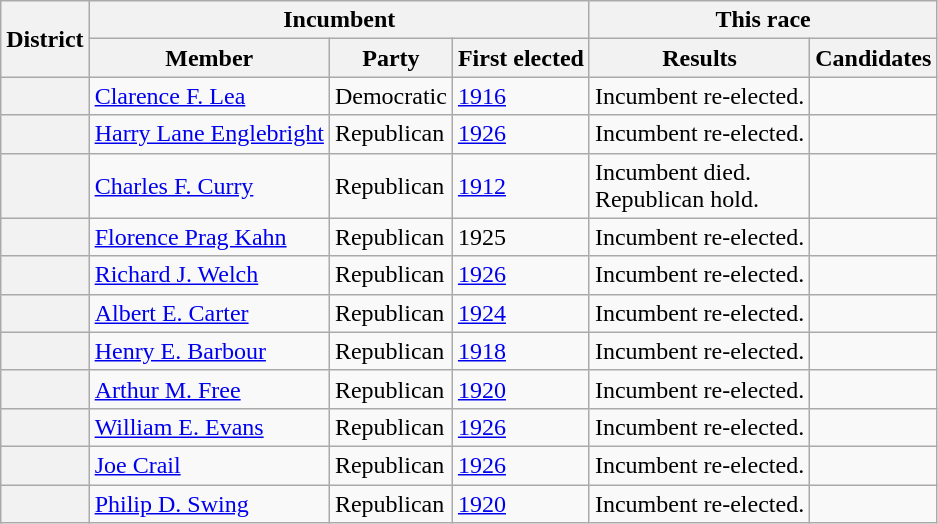<table class=wikitable>
<tr>
<th rowspan=2>District</th>
<th colspan=3>Incumbent</th>
<th colspan=2>This race</th>
</tr>
<tr>
<th>Member</th>
<th>Party</th>
<th>First elected</th>
<th>Results</th>
<th>Candidates</th>
</tr>
<tr>
<th></th>
<td><a href='#'>Clarence F. Lea</a></td>
<td>Democratic</td>
<td><a href='#'>1916</a></td>
<td>Incumbent re-elected.</td>
<td nowrap></td>
</tr>
<tr>
<th></th>
<td><a href='#'>Harry Lane Englebright</a></td>
<td>Republican</td>
<td><a href='#'>1926</a></td>
<td>Incumbent re-elected.</td>
<td nowrap></td>
</tr>
<tr>
<th></th>
<td><a href='#'>Charles F. Curry</a></td>
<td>Republican</td>
<td><a href='#'>1912</a></td>
<td>Incumbent died.<br>Republican hold.</td>
<td nowrap></td>
</tr>
<tr>
<th></th>
<td><a href='#'>Florence Prag Kahn</a></td>
<td>Republican</td>
<td>1925</td>
<td>Incumbent re-elected.</td>
<td nowrap></td>
</tr>
<tr>
<th></th>
<td><a href='#'>Richard J. Welch</a></td>
<td>Republican</td>
<td><a href='#'>1926</a></td>
<td>Incumbent re-elected.</td>
<td nowrap></td>
</tr>
<tr>
<th></th>
<td><a href='#'>Albert E. Carter</a></td>
<td>Republican</td>
<td><a href='#'>1924</a></td>
<td>Incumbent re-elected.</td>
<td nowrap></td>
</tr>
<tr>
<th></th>
<td><a href='#'>Henry E. Barbour</a></td>
<td>Republican</td>
<td><a href='#'>1918</a></td>
<td>Incumbent re-elected.</td>
<td nowrap></td>
</tr>
<tr>
<th></th>
<td><a href='#'>Arthur M. Free</a></td>
<td>Republican</td>
<td><a href='#'>1920</a></td>
<td>Incumbent re-elected.</td>
<td nowrap></td>
</tr>
<tr>
<th></th>
<td><a href='#'>William E. Evans</a></td>
<td>Republican</td>
<td><a href='#'>1926</a></td>
<td>Incumbent re-elected.</td>
<td nowrap></td>
</tr>
<tr>
<th></th>
<td><a href='#'>Joe Crail</a></td>
<td>Republican</td>
<td><a href='#'>1926</a></td>
<td>Incumbent re-elected.</td>
<td nowrap></td>
</tr>
<tr>
<th></th>
<td><a href='#'>Philip D. Swing</a></td>
<td>Republican</td>
<td><a href='#'>1920</a></td>
<td>Incumbent re-elected.</td>
<td nowrap></td>
</tr>
</table>
